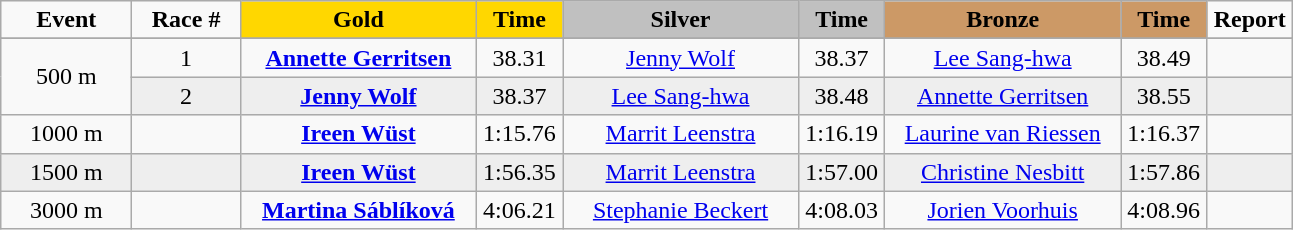<table class="wikitable">
<tr>
<td width="80" align="center"><strong>Event</strong></td>
<td width="65" align="center"><strong>Race #</strong></td>
<td width="150" bgcolor="gold" align="center"><strong>Gold</strong></td>
<td width="50" bgcolor="gold" align="center"><strong>Time</strong></td>
<td width="150" bgcolor="silver" align="center"><strong>Silver</strong></td>
<td width="50" bgcolor="silver" align="center"><strong>Time</strong></td>
<td width="150" bgcolor="#CC9966" align="center"><strong>Bronze</strong></td>
<td width="50" bgcolor="#CC9966" align="center"><strong>Time</strong></td>
<td width="50" align="center"><strong>Report</strong></td>
</tr>
<tr bgcolor="#cccccc">
</tr>
<tr>
<td rowspan=2 align="center">500 m</td>
<td align="center">1</td>
<td align="center"><strong><a href='#'>Annette Gerritsen</a></strong><br><small></small></td>
<td align="center">38.31</td>
<td align="center"><a href='#'>Jenny Wolf</a><br><small></small></td>
<td align="center">38.37</td>
<td align="center"><a href='#'>Lee Sang-hwa</a><br><small></small></td>
<td align="center">38.49</td>
<td align="center"></td>
</tr>
<tr bgcolor="#eeeeee">
<td align="center">2</td>
<td align="center"><strong><a href='#'>Jenny Wolf</a></strong><br><small></small></td>
<td align="center">38.37</td>
<td align="center"><a href='#'>Lee Sang-hwa</a><br><small></small></td>
<td align="center">38.48</td>
<td align="center"><a href='#'>Annette Gerritsen</a><br><small></small></td>
<td align="center">38.55</td>
<td align="center"></td>
</tr>
<tr>
<td align="center">1000 m</td>
<td align="center"></td>
<td align="center"><strong><a href='#'>Ireen Wüst</a></strong><br><small></small></td>
<td align="center">1:15.76</td>
<td align="center"><a href='#'>Marrit Leenstra</a><br><small></small></td>
<td align="center">1:16.19</td>
<td align="center"><a href='#'>Laurine van Riessen</a><br><small></small></td>
<td align="center">1:16.37</td>
<td align="center"></td>
</tr>
<tr bgcolor="#eeeeee">
<td align="center">1500 m</td>
<td align="center"></td>
<td align="center"><strong><a href='#'>Ireen Wüst</a></strong><br><small></small></td>
<td align="center">1:56.35</td>
<td align="center"><a href='#'>Marrit Leenstra</a><br><small></small></td>
<td align="center">1:57.00</td>
<td align="center"><a href='#'>Christine Nesbitt</a><br><small></small></td>
<td align="center">1:57.86</td>
<td align="center"></td>
</tr>
<tr>
<td align="center">3000 m</td>
<td align="center"></td>
<td align="center"><strong><a href='#'>Martina Sáblíková</a></strong><br><small></small></td>
<td align="center">4:06.21</td>
<td align="center"><a href='#'>Stephanie Beckert</a><br><small></small></td>
<td align="center">4:08.03</td>
<td align="center"><a href='#'>Jorien Voorhuis</a><br><small></small></td>
<td align="center">4:08.96</td>
<td align="center"></td>
</tr>
</table>
